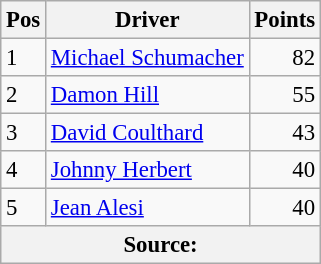<table class="wikitable" style="font-size: 95%;">
<tr>
<th>Pos</th>
<th>Driver</th>
<th>Points</th>
</tr>
<tr>
<td>1</td>
<td> <a href='#'>Michael Schumacher</a></td>
<td align="right">82</td>
</tr>
<tr>
<td>2</td>
<td> <a href='#'>Damon Hill</a></td>
<td align="right">55</td>
</tr>
<tr>
<td>3</td>
<td> <a href='#'>David Coulthard</a></td>
<td align="right">43</td>
</tr>
<tr>
<td>4</td>
<td> <a href='#'>Johnny Herbert</a></td>
<td align="right">40</td>
</tr>
<tr>
<td>5</td>
<td> <a href='#'>Jean Alesi</a></td>
<td align="right">40</td>
</tr>
<tr>
<th colspan=4>Source:</th>
</tr>
</table>
